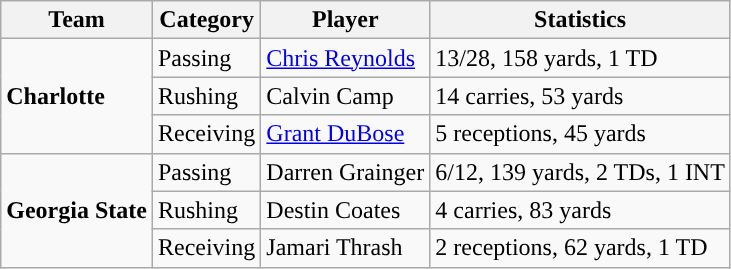<table class="wikitable" style="float: left;">
<tr>
<th>Team</th>
<th>Category</th>
<th>Player</th>
<th>Statistics</th>
</tr>
<tr>
<td rowspan=3><strong>Charlotte</strong></td>
<td>Passing</td>
<td><a href='#'>Chris Reynolds</a></td>
<td>13/28, 158 yards, 1 TD</td>
</tr>
<tr>
<td>Rushing</td>
<td>Calvin Camp</td>
<td>14 carries, 53 yards</td>
</tr>
<tr>
<td>Receiving</td>
<td><a href='#'>Grant DuBose</a></td>
<td>5 receptions, 45 yards</td>
</tr>
<tr>
<td rowspan=3><strong>Georgia State</strong></td>
<td>Passing</td>
<td>Darren Grainger</td>
<td>6/12, 139 yards, 2 TDs, 1 INT</td>
</tr>
<tr>
<td>Rushing</td>
<td>Destin Coates</td>
<td>4 carries, 83 yards</td>
</tr>
<tr>
<td>Receiving</td>
<td>Jamari Thrash</td>
<td>2 receptions, 62 yards, 1 TD</td>
</tr>
</table>
